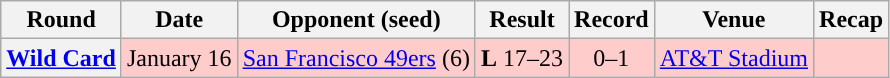<table class="wikitable" style="text-align:center">
<tr>
<th>Round</th>
<th>Date</th>
<th>Opponent (seed)</th>
<th>Result</th>
<th>Record</th>
<th>Venue</th>
<th>Recap</th>
</tr>
<tr style="background:#fcc">
<th><a href='#'>Wild Card</a></th>
<td>January 16</td>
<td><a href='#'>San Francisco 49ers</a> (6)</td>
<td><strong>L</strong> 17–23</td>
<td>0–1</td>
<td><a href='#'>AT&T Stadium</a></td>
<td></td>
</tr>
</table>
